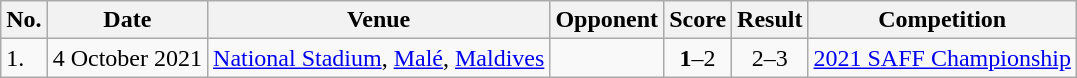<table class="wikitable">
<tr>
<th>No.</th>
<th>Date</th>
<th>Venue</th>
<th>Opponent</th>
<th>Score</th>
<th>Result</th>
<th>Competition</th>
</tr>
<tr>
<td>1.</td>
<td>4 October 2021</td>
<td><a href='#'>National Stadium</a>, <a href='#'>Malé</a>, <a href='#'>Maldives</a></td>
<td></td>
<td align=center><strong>1</strong>–2</td>
<td align=center>2–3</td>
<td><a href='#'>2021 SAFF Championship</a></td>
</tr>
</table>
